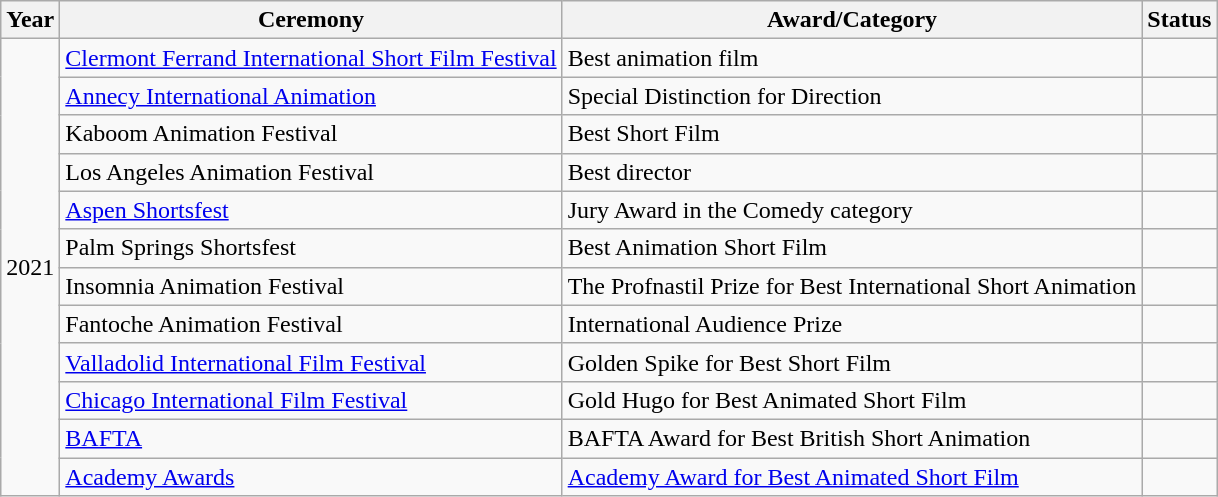<table class="wikitable">
<tr>
<th>Year</th>
<th>Ceremony</th>
<th>Award/Category</th>
<th>Status</th>
</tr>
<tr>
<td rowspan="12">2021</td>
<td><a href='#'>Clermont Ferrand International Short Film Festival</a></td>
<td>Best animation film</td>
<td></td>
</tr>
<tr>
<td><a href='#'>Annecy International Animation</a></td>
<td>Special Distinction for Direction</td>
<td></td>
</tr>
<tr>
<td>Kaboom Animation Festival</td>
<td>Best Short Film</td>
<td></td>
</tr>
<tr>
<td>Los Angeles Animation Festival</td>
<td>Best director</td>
<td></td>
</tr>
<tr>
<td><a href='#'>Aspen Shortsfest</a></td>
<td>Jury Award in the Comedy category</td>
<td></td>
</tr>
<tr>
<td>Palm Springs Shortsfest</td>
<td>Best Animation Short Film</td>
<td></td>
</tr>
<tr>
<td>Insomnia Animation Festival</td>
<td>The Profnastil Prize for Best International Short Animation</td>
<td></td>
</tr>
<tr>
<td>Fantoche Animation Festival</td>
<td>International Audience Prize</td>
<td></td>
</tr>
<tr>
<td><a href='#'>Valladolid International Film Festival</a></td>
<td>Golden Spike for Best Short Film</td>
<td></td>
</tr>
<tr>
<td><a href='#'>Chicago International Film Festival</a></td>
<td>Gold Hugo for Best Animated Short Film</td>
<td></td>
</tr>
<tr>
<td><a href='#'>BAFTA</a></td>
<td>BAFTA Award for Best British Short Animation</td>
<td></td>
</tr>
<tr>
<td><a href='#'>Academy Awards</a></td>
<td><a href='#'>Academy Award for Best Animated Short Film</a></td>
<td></td>
</tr>
</table>
